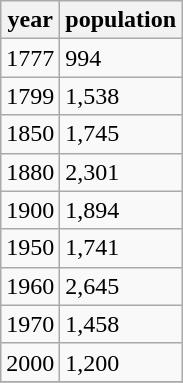<table class="wikitable">
<tr>
<th>year</th>
<th>population</th>
</tr>
<tr>
<td>1777</td>
<td>994</td>
</tr>
<tr>
<td>1799</td>
<td>1,538</td>
</tr>
<tr>
<td>1850</td>
<td>1,745</td>
</tr>
<tr>
<td>1880</td>
<td>2,301</td>
</tr>
<tr>
<td>1900</td>
<td>1,894</td>
</tr>
<tr>
<td>1950</td>
<td>1,741</td>
</tr>
<tr>
<td>1960</td>
<td>2,645</td>
</tr>
<tr>
<td>1970</td>
<td>1,458</td>
</tr>
<tr>
<td>2000</td>
<td>1,200</td>
</tr>
<tr>
</tr>
</table>
